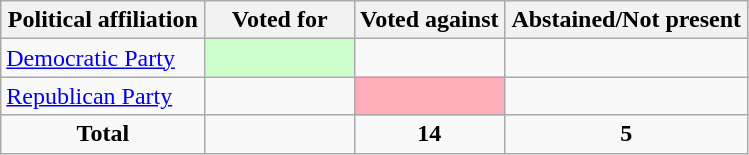<table class="wikitable">
<tr>
<th>Political affiliation</th>
<th style="width:20%;">Voted for</th>
<th style="width:20%;">Voted against</th>
<th>Abstained/Not present</th>
</tr>
<tr>
<td> <a href='#'>Democratic Party</a></td>
<td style="background-color:#CCFFCC;"></td>
<td></td>
<td></td>
</tr>
<tr>
<td> <a href='#'>Republican Party</a></td>
<td></td>
<td style="background-color:#FFAEB9;"></td>
<td></td>
</tr>
<tr>
<td style="text-align:center;"><strong>Total </strong></td>
<td></td>
<td style="text-align:center;"><strong>14</strong></td>
<td style="text-align:center;"><strong>5</strong></td>
</tr>
</table>
